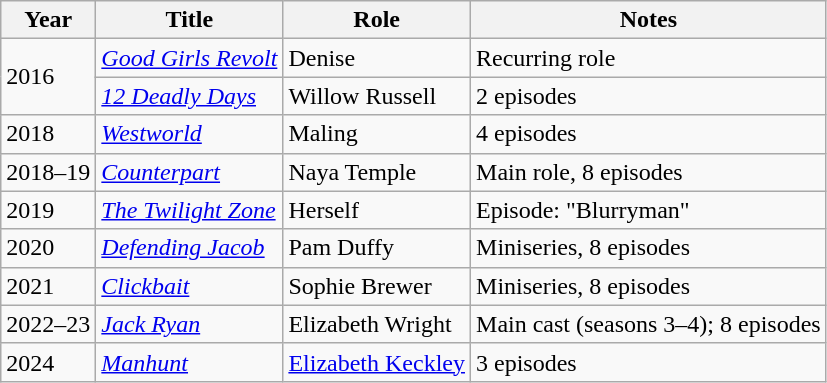<table class="wikitable">
<tr>
<th>Year</th>
<th>Title</th>
<th>Role</th>
<th>Notes</th>
</tr>
<tr>
<td rowspan="2">2016</td>
<td><em><a href='#'>Good Girls Revolt</a></em></td>
<td>Denise</td>
<td>Recurring role</td>
</tr>
<tr>
<td><em><a href='#'>12 Deadly Days</a></em></td>
<td>Willow Russell</td>
<td>2 episodes</td>
</tr>
<tr>
<td>2018</td>
<td><em><a href='#'>Westworld</a></em></td>
<td>Maling</td>
<td>4 episodes</td>
</tr>
<tr>
<td>2018–19</td>
<td><em><a href='#'>Counterpart</a></em></td>
<td>Naya Temple</td>
<td>Main role, 8 episodes</td>
</tr>
<tr>
<td>2019</td>
<td><em><a href='#'>The Twilight Zone</a></em></td>
<td>Herself</td>
<td>Episode: "Blurryman"</td>
</tr>
<tr>
<td>2020</td>
<td><em><a href='#'>Defending Jacob</a></em></td>
<td>Pam Duffy</td>
<td>Miniseries, 8 episodes</td>
</tr>
<tr>
<td>2021</td>
<td><em><a href='#'>Clickbait</a></em></td>
<td>Sophie Brewer</td>
<td>Miniseries, 8 episodes</td>
</tr>
<tr>
<td>2022–23</td>
<td><em><a href='#'>Jack Ryan</a></em></td>
<td>Elizabeth Wright</td>
<td>Main cast (seasons 3–4); 8 episodes</td>
</tr>
<tr>
<td>2024</td>
<td><em><a href='#'>Manhunt</a></em></td>
<td><a href='#'>Elizabeth Keckley</a></td>
<td>3 episodes</td>
</tr>
</table>
